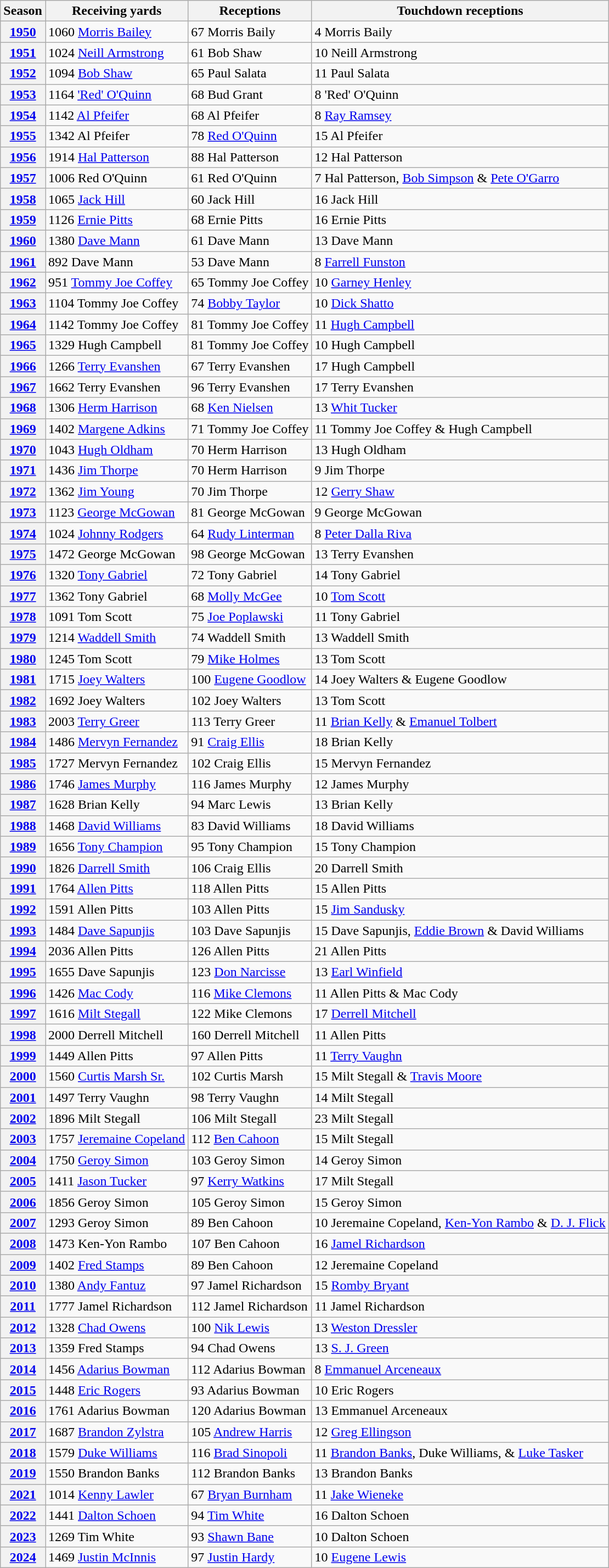<table class="wikitable">
<tr>
<th>Season</th>
<th>Receiving yards</th>
<th>Receptions</th>
<th>Touchdown receptions</th>
</tr>
<tr>
<th><a href='#'>1950</a></th>
<td>1060 <a href='#'>Morris Bailey</a></td>
<td>67 Morris Baily</td>
<td>4 Morris Baily</td>
</tr>
<tr>
<th><a href='#'>1951</a></th>
<td>1024 <a href='#'>Neill Armstrong</a></td>
<td>61 Bob Shaw</td>
<td>10 Neill Armstrong</td>
</tr>
<tr>
<th><a href='#'>1952</a></th>
<td>1094 <a href='#'>Bob Shaw</a></td>
<td>65 Paul Salata</td>
<td>11 Paul Salata</td>
</tr>
<tr>
<th><a href='#'>1953</a></th>
<td>1164 <a href='#'>'Red' O'Quinn</a></td>
<td>68 Bud Grant</td>
<td>8 'Red' O'Quinn</td>
</tr>
<tr>
<th><a href='#'>1954</a></th>
<td>1142 <a href='#'>Al Pfeifer</a></td>
<td>68 Al Pfeifer</td>
<td>8 <a href='#'>Ray Ramsey</a></td>
</tr>
<tr>
<th><a href='#'>1955</a></th>
<td>1342 Al Pfeifer</td>
<td>78 <a href='#'>Red O'Quinn</a></td>
<td>15 Al Pfeifer</td>
</tr>
<tr>
<th><a href='#'>1956</a></th>
<td>1914 <a href='#'>Hal Patterson</a></td>
<td>88 Hal Patterson</td>
<td>12 Hal Patterson</td>
</tr>
<tr>
<th><a href='#'>1957</a></th>
<td>1006 Red O'Quinn</td>
<td>61 Red O'Quinn</td>
<td>7 Hal Patterson, <a href='#'> Bob Simpson</a> & <a href='#'>Pete O'Garro</a></td>
</tr>
<tr>
<th><a href='#'>1958</a></th>
<td>1065 <a href='#'>Jack Hill</a></td>
<td>60 Jack Hill</td>
<td>16 Jack Hill</td>
</tr>
<tr>
<th><a href='#'>1959</a></th>
<td>1126 <a href='#'>Ernie Pitts</a></td>
<td>68 Ernie Pitts</td>
<td>16 Ernie Pitts</td>
</tr>
<tr>
<th><a href='#'>1960</a></th>
<td>1380 <a href='#'>Dave Mann</a></td>
<td>61 Dave Mann</td>
<td>13 Dave Mann</td>
</tr>
<tr>
<th><a href='#'>1961</a></th>
<td>892 Dave Mann</td>
<td>53 Dave Mann</td>
<td>8 <a href='#'>Farrell Funston</a></td>
</tr>
<tr>
<th><a href='#'>1962</a></th>
<td>951 <a href='#'>Tommy Joe Coffey</a></td>
<td>65 Tommy Joe Coffey</td>
<td>10 <a href='#'>Garney Henley</a></td>
</tr>
<tr>
<th><a href='#'>1963</a></th>
<td>1104 Tommy Joe Coffey</td>
<td>74 <a href='#'>Bobby Taylor</a></td>
<td>10 <a href='#'>Dick Shatto</a></td>
</tr>
<tr>
<th><a href='#'>1964</a></th>
<td>1142 Tommy Joe Coffey</td>
<td>81 Tommy Joe Coffey</td>
<td>11 <a href='#'>Hugh Campbell</a></td>
</tr>
<tr>
<th><a href='#'>1965</a></th>
<td>1329 Hugh Campbell</td>
<td>81 Tommy Joe Coffey</td>
<td>10 Hugh Campbell</td>
</tr>
<tr>
<th><a href='#'>1966</a></th>
<td>1266 <a href='#'>Terry Evanshen</a></td>
<td>67 Terry Evanshen</td>
<td>17 Hugh Campbell</td>
</tr>
<tr>
<th><a href='#'>1967</a></th>
<td>1662 Terry Evanshen</td>
<td>96 Terry Evanshen</td>
<td>17 Terry Evanshen</td>
</tr>
<tr>
<th><a href='#'>1968</a></th>
<td>1306 <a href='#'>Herm Harrison</a></td>
<td>68 <a href='#'>Ken Nielsen</a></td>
<td>13 <a href='#'>Whit Tucker</a></td>
</tr>
<tr>
<th><a href='#'>1969</a></th>
<td>1402 <a href='#'>Margene Adkins</a></td>
<td>71 Tommy Joe Coffey</td>
<td>11 Tommy Joe Coffey & Hugh Campbell</td>
</tr>
<tr>
<th><a href='#'>1970</a></th>
<td>1043 <a href='#'>Hugh Oldham</a></td>
<td>70 Herm Harrison</td>
<td>13 Hugh Oldham</td>
</tr>
<tr>
<th><a href='#'>1971</a></th>
<td>1436 <a href='#'>Jim Thorpe</a></td>
<td>70 Herm Harrison</td>
<td>9 Jim Thorpe</td>
</tr>
<tr>
<th><a href='#'>1972</a></th>
<td>1362 <a href='#'>Jim Young</a></td>
<td>70 Jim Thorpe</td>
<td>12 <a href='#'>Gerry Shaw</a></td>
</tr>
<tr>
<th><a href='#'>1973</a></th>
<td>1123 <a href='#'>George McGowan</a></td>
<td>81 George McGowan</td>
<td>9 George McGowan</td>
</tr>
<tr>
<th><a href='#'>1974</a></th>
<td>1024 <a href='#'>Johnny Rodgers</a></td>
<td>64 <a href='#'>Rudy Linterman</a></td>
<td>8 <a href='#'>Peter Dalla Riva</a></td>
</tr>
<tr>
<th><a href='#'>1975</a></th>
<td>1472 George McGowan</td>
<td>98 George McGowan</td>
<td>13 Terry Evanshen</td>
</tr>
<tr>
<th><a href='#'>1976</a></th>
<td>1320 <a href='#'>Tony Gabriel</a></td>
<td>72 Tony Gabriel</td>
<td>14 Tony Gabriel</td>
</tr>
<tr>
<th><a href='#'>1977</a></th>
<td>1362 Tony Gabriel</td>
<td>68 <a href='#'>Molly McGee</a></td>
<td>10 <a href='#'>Tom Scott</a></td>
</tr>
<tr>
<th><a href='#'>1978</a></th>
<td>1091 Tom Scott</td>
<td>75 <a href='#'>Joe Poplawski</a></td>
<td>11 Tony Gabriel</td>
</tr>
<tr>
<th><a href='#'>1979</a></th>
<td>1214 <a href='#'>Waddell Smith</a></td>
<td>74 Waddell Smith</td>
<td>13 Waddell Smith</td>
</tr>
<tr>
<th><a href='#'>1980</a></th>
<td>1245 Tom Scott</td>
<td>79 <a href='#'>Mike Holmes</a></td>
<td>13 Tom Scott</td>
</tr>
<tr>
<th><a href='#'>1981</a></th>
<td>1715 <a href='#'>Joey Walters</a></td>
<td>100 <a href='#'>Eugene Goodlow</a></td>
<td>14 Joey Walters & Eugene Goodlow</td>
</tr>
<tr>
<th><a href='#'>1982</a></th>
<td>1692 Joey Walters</td>
<td>102 Joey Walters</td>
<td>13 Tom Scott</td>
</tr>
<tr>
<th><a href='#'>1983</a></th>
<td>2003 <a href='#'>Terry Greer</a></td>
<td>113 Terry Greer</td>
<td>11 <a href='#'>Brian Kelly</a> & <a href='#'>Emanuel Tolbert</a></td>
</tr>
<tr>
<th><a href='#'>1984</a></th>
<td>1486 <a href='#'>Mervyn Fernandez</a></td>
<td>91 <a href='#'>Craig Ellis</a></td>
<td>18 Brian Kelly</td>
</tr>
<tr>
<th><a href='#'>1985</a></th>
<td>1727 Mervyn Fernandez</td>
<td>102 Craig Ellis</td>
<td>15 Mervyn Fernandez</td>
</tr>
<tr>
<th><a href='#'>1986</a></th>
<td>1746 <a href='#'>James Murphy</a></td>
<td>116 James Murphy</td>
<td>12 James Murphy</td>
</tr>
<tr>
<th><a href='#'>1987</a></th>
<td>1628 Brian Kelly</td>
<td>94 Marc Lewis</td>
<td>13 Brian Kelly</td>
</tr>
<tr>
<th><a href='#'>1988</a></th>
<td>1468 <a href='#'>David Williams</a></td>
<td>83 David Williams</td>
<td>18 David Williams</td>
</tr>
<tr>
<th><a href='#'>1989</a></th>
<td>1656 <a href='#'>Tony Champion</a></td>
<td>95 Tony Champion</td>
<td>15 Tony Champion</td>
</tr>
<tr>
<th><a href='#'>1990</a></th>
<td>1826 <a href='#'>Darrell Smith</a></td>
<td>106 Craig Ellis</td>
<td>20 Darrell Smith</td>
</tr>
<tr>
<th><a href='#'>1991</a></th>
<td>1764 <a href='#'>Allen Pitts</a></td>
<td>118 Allen Pitts</td>
<td>15 Allen Pitts</td>
</tr>
<tr>
<th><a href='#'>1992</a></th>
<td>1591 Allen Pitts</td>
<td>103 Allen Pitts</td>
<td>15 <a href='#'>Jim Sandusky</a></td>
</tr>
<tr>
<th><a href='#'>1993</a></th>
<td>1484 <a href='#'>Dave Sapunjis</a></td>
<td>103 Dave Sapunjis</td>
<td>15 Dave Sapunjis, <a href='#'>Eddie Brown</a> & David Williams</td>
</tr>
<tr>
<th><a href='#'>1994</a></th>
<td>2036 Allen Pitts</td>
<td>126 Allen Pitts</td>
<td>21 Allen Pitts</td>
</tr>
<tr>
<th><a href='#'>1995</a></th>
<td>1655 Dave Sapunjis</td>
<td>123 <a href='#'>Don Narcisse</a></td>
<td>13 <a href='#'>Earl Winfield</a></td>
</tr>
<tr>
<th><a href='#'>1996</a></th>
<td>1426 <a href='#'>Mac Cody</a></td>
<td>116 <a href='#'>Mike Clemons</a></td>
<td>11 Allen Pitts & Mac Cody</td>
</tr>
<tr>
<th><a href='#'>1997</a></th>
<td>1616 <a href='#'>Milt Stegall</a></td>
<td>122 Mike Clemons</td>
<td>17 <a href='#'>Derrell Mitchell</a></td>
</tr>
<tr>
<th><a href='#'>1998</a></th>
<td>2000 Derrell Mitchell</td>
<td>160 Derrell Mitchell</td>
<td>11 Allen Pitts</td>
</tr>
<tr>
<th><a href='#'>1999</a></th>
<td>1449 Allen Pitts</td>
<td>97 Allen Pitts</td>
<td>11 <a href='#'>Terry Vaughn</a></td>
</tr>
<tr>
<th><a href='#'>2000</a></th>
<td>1560 <a href='#'>Curtis Marsh Sr.</a></td>
<td>102 Curtis Marsh</td>
<td>15 Milt Stegall & <a href='#'>Travis Moore</a></td>
</tr>
<tr>
<th><a href='#'>2001</a></th>
<td>1497 Terry Vaughn</td>
<td>98 Terry Vaughn</td>
<td>14 Milt Stegall</td>
</tr>
<tr>
<th><a href='#'>2002</a></th>
<td>1896 Milt Stegall</td>
<td>106 Milt Stegall</td>
<td>23 Milt Stegall</td>
</tr>
<tr>
<th><a href='#'>2003</a></th>
<td>1757 <a href='#'>Jeremaine Copeland</a></td>
<td>112 <a href='#'>Ben Cahoon</a></td>
<td>15 Milt Stegall</td>
</tr>
<tr>
<th><a href='#'>2004</a></th>
<td>1750 <a href='#'>Geroy Simon</a></td>
<td>103 Geroy Simon</td>
<td>14 Geroy Simon</td>
</tr>
<tr>
<th><a href='#'>2005</a></th>
<td>1411 <a href='#'>Jason Tucker</a></td>
<td>97 <a href='#'>Kerry Watkins</a></td>
<td>17 Milt Stegall</td>
</tr>
<tr>
<th><a href='#'>2006</a></th>
<td>1856 Geroy Simon</td>
<td>105 Geroy Simon</td>
<td>15 Geroy Simon</td>
</tr>
<tr>
<th><a href='#'>2007</a></th>
<td>1293 Geroy Simon</td>
<td>89 Ben Cahoon</td>
<td>10 Jeremaine Copeland, <a href='#'>Ken-Yon Rambo</a> & <a href='#'>D. J. Flick</a></td>
</tr>
<tr>
<th><a href='#'>2008</a></th>
<td>1473 Ken-Yon Rambo</td>
<td>107 Ben Cahoon</td>
<td>16 <a href='#'>Jamel Richardson</a></td>
</tr>
<tr>
<th><a href='#'>2009</a></th>
<td>1402 <a href='#'>Fred Stamps</a></td>
<td>89 Ben Cahoon</td>
<td>12 Jeremaine Copeland</td>
</tr>
<tr>
<th><a href='#'>2010</a></th>
<td>1380 <a href='#'>Andy Fantuz</a></td>
<td>97 Jamel Richardson</td>
<td>15 <a href='#'>Romby Bryant</a></td>
</tr>
<tr>
<th><a href='#'>2011</a></th>
<td>1777 Jamel Richardson</td>
<td>112 Jamel Richardson</td>
<td>11 Jamel Richardson</td>
</tr>
<tr>
<th><a href='#'>2012</a></th>
<td>1328 <a href='#'>Chad Owens</a></td>
<td>100 <a href='#'>Nik Lewis</a></td>
<td>13 <a href='#'>Weston Dressler</a></td>
</tr>
<tr>
<th><a href='#'>2013</a></th>
<td>1359 Fred Stamps</td>
<td>94 Chad Owens</td>
<td>13 <a href='#'>S. J. Green</a></td>
</tr>
<tr>
<th><a href='#'>2014</a></th>
<td>1456 <a href='#'>Adarius Bowman</a></td>
<td>112 Adarius Bowman</td>
<td>8 <a href='#'>Emmanuel Arceneaux</a></td>
</tr>
<tr>
<th><a href='#'>2015</a></th>
<td>1448 <a href='#'>Eric Rogers</a></td>
<td>93 Adarius Bowman</td>
<td>10 Eric Rogers</td>
</tr>
<tr>
<th><a href='#'>2016</a></th>
<td>1761 Adarius Bowman</td>
<td>120 Adarius Bowman</td>
<td>13 Emmanuel Arceneaux</td>
</tr>
<tr>
<th><a href='#'>2017</a></th>
<td>1687 <a href='#'>Brandon Zylstra</a></td>
<td>105 <a href='#'>Andrew Harris</a></td>
<td>12 <a href='#'>Greg Ellingson</a></td>
</tr>
<tr>
<th><a href='#'>2018</a></th>
<td>1579 <a href='#'>Duke Williams</a></td>
<td>116 <a href='#'>Brad Sinopoli</a></td>
<td>11 <a href='#'>Brandon Banks</a>, Duke Williams, & <a href='#'>Luke Tasker</a></td>
</tr>
<tr>
<th><a href='#'>2019</a></th>
<td>1550 Brandon Banks</td>
<td>112 Brandon Banks</td>
<td>13 Brandon Banks</td>
</tr>
<tr>
<th><a href='#'>2021</a></th>
<td>1014 <a href='#'>Kenny Lawler</a></td>
<td>67 <a href='#'>Bryan Burnham</a></td>
<td>11 <a href='#'>Jake Wieneke</a></td>
</tr>
<tr>
<th><a href='#'>2022</a></th>
<td>1441 <a href='#'>Dalton Schoen</a></td>
<td>94 <a href='#'>Tim White</a></td>
<td>16 Dalton Schoen</td>
</tr>
<tr>
<th><a href='#'>2023</a></th>
<td>1269 Tim White</td>
<td>93 <a href='#'>Shawn Bane</a></td>
<td>10 Dalton Schoen</td>
</tr>
<tr>
<th><a href='#'>2024</a></th>
<td>1469 <a href='#'>Justin McInnis</a></td>
<td>97 <a href='#'>Justin Hardy</a></td>
<td>10 <a href='#'>Eugene Lewis</a></td>
</tr>
</table>
